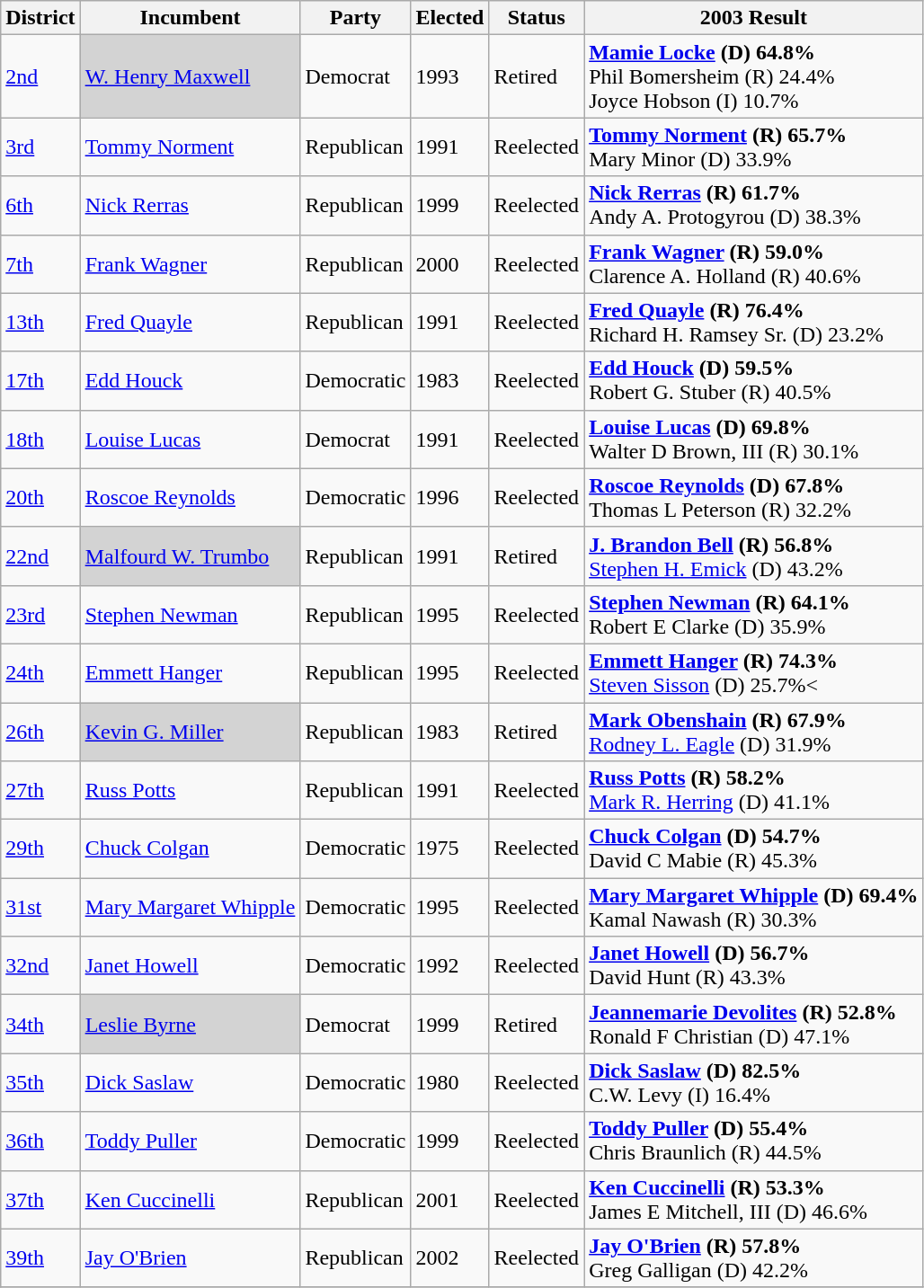<table class=wikitable>
<tr>
<th>District</th>
<th>Incumbent</th>
<th>Party</th>
<th>Elected</th>
<th>Status</th>
<th>2003 Result</th>
</tr>
<tr>
<td><a href='#'>2nd</a></td>
<td bgcolor = "lightgrey"><a href='#'>W. Henry Maxwell</a></td>
<td>Democrat</td>
<td>1993</td>
<td>Retired</td>
<td><strong><a href='#'>Mamie Locke</a> (D) 64.8%</strong><br> Phil Bomersheim (R) 24.4% <br> Joyce Hobson (I) 10.7%</td>
</tr>
<tr>
<td><a href='#'>3rd</a></td>
<td><a href='#'>Tommy Norment</a></td>
<td>Republican</td>
<td>1991</td>
<td>Reelected</td>
<td><strong><a href='#'>Tommy Norment</a> (R) 65.7%</strong><br> Mary Minor (D) 33.9%</td>
</tr>
<tr>
<td><a href='#'>6th</a></td>
<td><a href='#'>Nick Rerras</a></td>
<td>Republican</td>
<td>1999</td>
<td>Reelected</td>
<td><strong><a href='#'>Nick Rerras</a> (R) 61.7%</strong><br> Andy A. Protogyrou (D) 38.3%</td>
</tr>
<tr>
<td><a href='#'>7th</a></td>
<td><a href='#'>Frank Wagner</a></td>
<td>Republican</td>
<td>2000</td>
<td>Reelected</td>
<td><strong><a href='#'>Frank Wagner</a> (R) 59.0%</strong> <br> Clarence A. Holland (R) 40.6%</td>
</tr>
<tr>
<td><a href='#'>13th</a></td>
<td><a href='#'>Fred Quayle</a></td>
<td>Republican</td>
<td>1991</td>
<td>Reelected</td>
<td><strong><a href='#'>Fred Quayle</a> (R) 76.4%</strong><br> Richard H. Ramsey Sr. (D) 23.2%</td>
</tr>
<tr>
<td><a href='#'>17th</a></td>
<td><a href='#'>Edd Houck</a></td>
<td>Democratic</td>
<td>1983</td>
<td>Reelected</td>
<td><strong><a href='#'>Edd Houck</a> (D) 59.5%</strong><br> Robert G. Stuber (R) 40.5%</td>
</tr>
<tr>
<td><a href='#'>18th</a></td>
<td><a href='#'>Louise Lucas</a></td>
<td>Democrat</td>
<td>1991</td>
<td>Reelected</td>
<td><strong><a href='#'>Louise Lucas</a> (D) 69.8%</strong><br> Walter D Brown, III (R) 30.1%</td>
</tr>
<tr>
<td><a href='#'>20th</a></td>
<td><a href='#'>Roscoe Reynolds</a></td>
<td>Democratic</td>
<td>1996</td>
<td>Reelected</td>
<td><strong><a href='#'>Roscoe Reynolds</a> (D) 67.8%</strong><br> Thomas L Peterson  (R) 32.2%</td>
</tr>
<tr>
<td><a href='#'>22nd</a></td>
<td bgcolor = "lightgrey"><a href='#'>Malfourd W. Trumbo</a></td>
<td>Republican</td>
<td>1991</td>
<td>Retired</td>
<td><strong><a href='#'>J. Brandon Bell</a> (R) 56.8%</strong><br> <a href='#'>Stephen H. Emick</a> (D) 43.2%</td>
</tr>
<tr>
<td><a href='#'>23rd</a></td>
<td><a href='#'>Stephen Newman</a></td>
<td>Republican</td>
<td>1995</td>
<td>Reelected</td>
<td><strong><a href='#'>Stephen Newman</a> (R) 64.1%</strong><br> Robert E Clarke (D) 35.9%</td>
</tr>
<tr>
<td><a href='#'>24th</a></td>
<td><a href='#'>Emmett Hanger</a></td>
<td>Republican</td>
<td>1995</td>
<td>Reelected</td>
<td><strong><a href='#'>Emmett Hanger</a> (R) 74.3%</strong><br> <a href='#'>Steven Sisson</a> (D) 25.7%<</td>
</tr>
<tr>
<td><a href='#'>26th</a></td>
<td bgcolor = "lightgrey"><a href='#'>Kevin G. Miller</a></td>
<td>Republican</td>
<td>1983</td>
<td>Retired</td>
<td><strong><a href='#'>Mark Obenshain</a> (R) 67.9%</strong><br> <a href='#'>Rodney L. Eagle</a> (D) 31.9%</td>
</tr>
<tr>
<td><a href='#'>27th</a></td>
<td><a href='#'>Russ Potts</a></td>
<td>Republican</td>
<td>1991</td>
<td>Reelected</td>
<td><strong><a href='#'>Russ Potts</a> (R) 58.2%</strong><br> <a href='#'>Mark R. Herring</a> (D) 41.1%</td>
</tr>
<tr>
<td><a href='#'>29th</a></td>
<td><a href='#'>Chuck Colgan</a></td>
<td>Democratic</td>
<td>1975</td>
<td>Reelected</td>
<td><strong><a href='#'>Chuck Colgan</a> (D) 54.7%</strong><br> David C Mabie (R) 45.3%</td>
</tr>
<tr>
<td><a href='#'>31st</a></td>
<td><a href='#'>Mary Margaret Whipple</a></td>
<td>Democratic</td>
<td>1995</td>
<td>Reelected</td>
<td><strong><a href='#'>Mary Margaret Whipple</a> (D) 69.4%</strong><br> Kamal Nawash (R) 30.3%</td>
</tr>
<tr>
<td><a href='#'>32nd</a></td>
<td><a href='#'>Janet Howell</a></td>
<td>Democratic</td>
<td>1992</td>
<td>Reelected</td>
<td><strong><a href='#'>Janet Howell</a> (D) 56.7%</strong><br> David Hunt (R) 43.3%</td>
</tr>
<tr>
<td><a href='#'>34th</a></td>
<td bgcolor = "lightgrey"><a href='#'>Leslie Byrne</a></td>
<td>Democrat</td>
<td>1999</td>
<td>Retired</td>
<td><strong><a href='#'>Jeannemarie Devolites</a> (R) 52.8%</strong><br> Ronald F Christian (D)  47.1%</td>
</tr>
<tr>
<td><a href='#'>35th</a></td>
<td><a href='#'>Dick Saslaw</a></td>
<td>Democratic</td>
<td>1980</td>
<td>Reelected</td>
<td><strong><a href='#'>Dick Saslaw</a> (D) 82.5%</strong><br> C.W. Levy (I) 16.4%</td>
</tr>
<tr>
<td><a href='#'>36th</a></td>
<td><a href='#'>Toddy Puller</a></td>
<td>Democratic</td>
<td>1999</td>
<td>Reelected</td>
<td><strong><a href='#'>Toddy Puller</a> (D) 55.4%</strong><br> Chris Braunlich (R) 44.5%</td>
</tr>
<tr>
<td><a href='#'>37th</a></td>
<td><a href='#'>Ken Cuccinelli</a></td>
<td>Republican</td>
<td>2001</td>
<td>Reelected</td>
<td><strong><a href='#'>Ken Cuccinelli</a> (R) 53.3%</strong><br> James E Mitchell, III (D) 46.6%</td>
</tr>
<tr>
<td><a href='#'>39th</a></td>
<td><a href='#'>Jay O'Brien</a></td>
<td>Republican</td>
<td>2002</td>
<td>Reelected</td>
<td><strong><a href='#'>Jay O'Brien</a> (R) 57.8%</strong> <br> Greg Galligan (D) 42.2%</td>
</tr>
<tr>
</tr>
</table>
